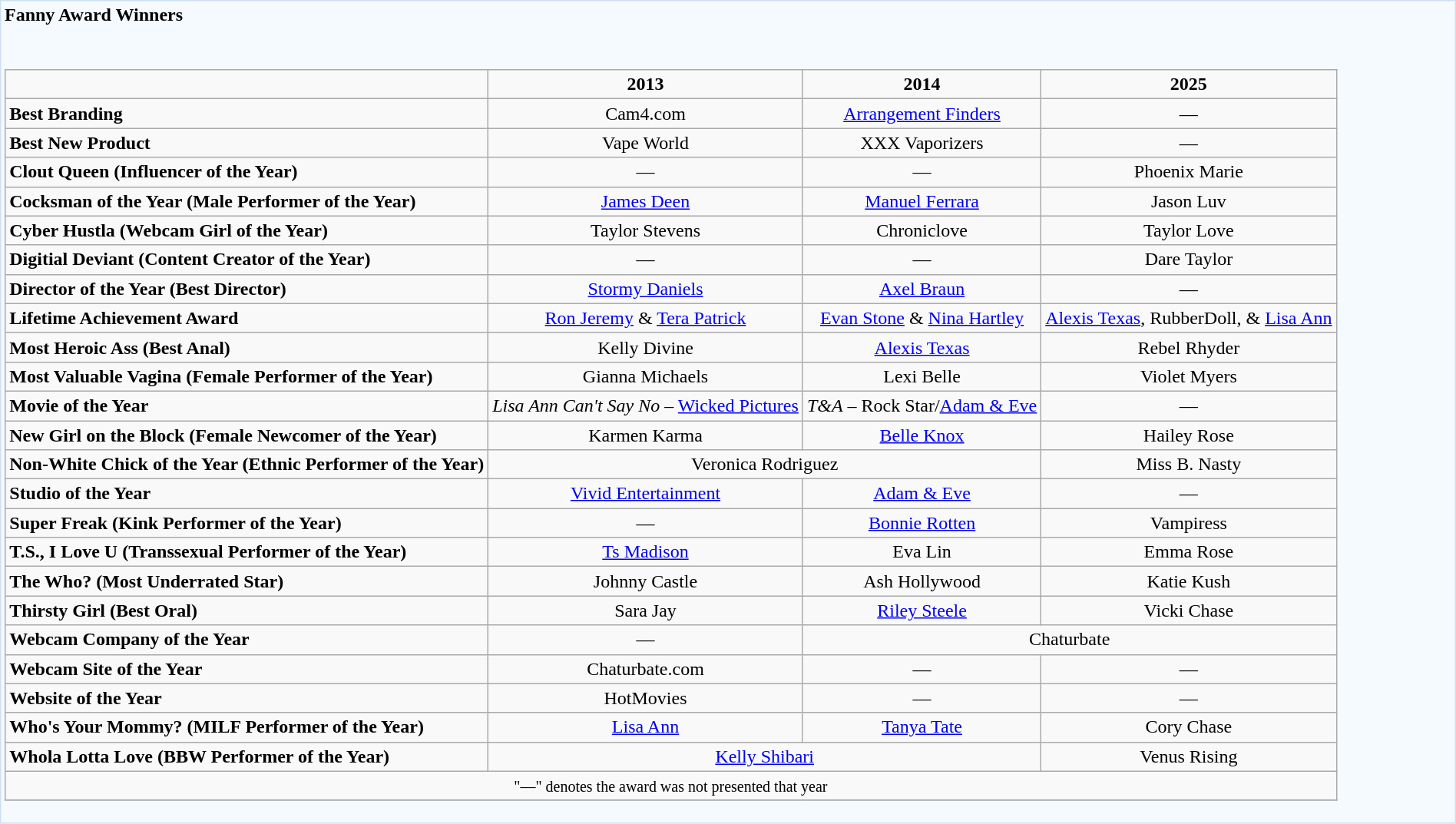<table class="collapsible collapsed" style="width:100%; border:1px solid #cedff2; background:#F5FAFF">
<tr>
<th style="text-align:left;">Fanny Award Winners</th>
</tr>
<tr>
<td><br><table class="wikitable">
<tr style="text-align:center; font-weight:bold; vertical-align:bottom;">
<td style="width:149.25; height:12.75;"></td>
<td style="width:108.75;">2013</td>
<td style="width:108.75;">2014</td>
<td style="width:108.75;">2025</td>
</tr>
<tr>
<td style="font-weight:bold; height:18px;">Best Branding</td>
<td align="center">Cam4.com</td>
<td align="center"><a href='#'>Arrangement Finders</a></td>
<td align="center">—</td>
</tr>
<tr>
<td style="font-weight:bold; height:18px;">Best New Product</td>
<td align="center">Vape World</td>
<td align="center">XXX Vaporizers</td>
<td align="center">—</td>
</tr>
<tr>
<td style="font-weight:bold; height:18px;">Clout Queen (Influencer of the Year)</td>
<td align="center">—</td>
<td align="center">—</td>
<td align="center">Phoenix Marie</td>
</tr>
<tr>
<td style="font-weight:bold; height:18px;">Cocksman of the Year (Male Performer of the Year)</td>
<td align="center"><a href='#'>James Deen</a></td>
<td align="center"><a href='#'>Manuel Ferrara</a></td>
<td align="center">Jason Luv</td>
</tr>
<tr>
<td style="font-weight:bold; height:18px;">Cyber Hustla (Webcam Girl of the Year)</td>
<td align="center">Taylor Stevens</td>
<td align="center">Chroniclove</td>
<td align="center">Taylor Love</td>
</tr>
<tr>
<td style="font-weight:bold; height:18px;">Digitial Deviant (Content Creator of the Year)</td>
<td align="center">—</td>
<td align="center">—</td>
<td align="center">Dare Taylor</td>
</tr>
<tr>
<td style="font-weight:bold; height:18px;">Director of the Year (Best Director)</td>
<td align="center"><a href='#'>Stormy Daniels</a></td>
<td align="center"><a href='#'>Axel Braun</a></td>
<td align="center">—</td>
</tr>
<tr>
<td style="font-weight:bold; height:18px;">Lifetime Achievement Award</td>
<td align="center"><a href='#'>Ron Jeremy</a> & <a href='#'>Tera Patrick</a></td>
<td align="center"><a href='#'>Evan Stone</a> & <a href='#'>Nina Hartley</a></td>
<td align="center"><a href='#'>Alexis Texas</a>, RubberDoll, & <a href='#'>Lisa Ann</a></td>
</tr>
<tr>
<td style="font-weight:bold; height:18px;">Most Heroic Ass (Best Anal)</td>
<td align="center">Kelly Divine</td>
<td align="center"><a href='#'>Alexis Texas</a></td>
<td align="center">Rebel Rhyder</td>
</tr>
<tr>
<td style="font-weight:bold; height:18px;">Most Valuable Vagina (Female Performer of the Year)</td>
<td align="center">Gianna Michaels</td>
<td align="center">Lexi Belle</td>
<td align="center">Violet Myers</td>
</tr>
<tr>
<td style="font-weight:bold; height:18px;">Movie of the Year</td>
<td align="center"><em>Lisa Ann Can't Say No</em> – <a href='#'>Wicked Pictures</a></td>
<td align="center"><em>T&A</em> – Rock Star/<a href='#'>Adam & Eve</a></td>
<td align="center">—</td>
</tr>
<tr>
<td style="font-weight:bold; height:18px;">New Girl on the Block (Female Newcomer of the Year)</td>
<td align="center">Karmen Karma</td>
<td align="center"><a href='#'>Belle Knox</a></td>
<td align="center">Hailey Rose</td>
</tr>
<tr>
<td style="font-weight:bold; height:18px;">Non-White Chick of the Year (Ethnic Performer of the Year)</td>
<td colspan="2" style="text-align:center;">Veronica Rodriguez</td>
<td align="center">Miss B. Nasty</td>
</tr>
<tr>
<td style="font-weight:bold; height:18px;">Studio of the Year</td>
<td align="center"><a href='#'>Vivid Entertainment</a></td>
<td align="center"><a href='#'>Adam & Eve</a></td>
<td align="center">—</td>
</tr>
<tr>
<td style="font-weight:bold; height:18px;">Super Freak (Kink Performer of the Year)</td>
<td align="center">—</td>
<td align="center"><a href='#'>Bonnie Rotten</a></td>
<td align="center">Vampiress</td>
</tr>
<tr>
<td style="font-weight:bold; height:18px;">T.S., I Love U (Transsexual Performer of the Year)</td>
<td align="center"><a href='#'>Ts Madison</a></td>
<td align="center">Eva Lin</td>
<td align="center">Emma Rose</td>
</tr>
<tr>
<td style="font-weight:bold; height:18px;">The Who? (Most Underrated Star)</td>
<td align="center">Johnny Castle</td>
<td align="center">Ash Hollywood</td>
<td align="center">Katie Kush</td>
</tr>
<tr>
<td style="font-weight:bold; height:18px;">Thirsty Girl (Best Oral)</td>
<td align="center">Sara Jay</td>
<td align="center"><a href='#'>Riley Steele</a></td>
<td align="center">Vicki Chase</td>
</tr>
<tr>
<td style="font-weight:bold; height:18px;">Webcam Company of the Year</td>
<td align="center">—</td>
<td colspan="2" style="text-align:center;">Chaturbate</td>
</tr>
<tr>
<td style="font-weight:bold; height:18px;">Webcam Site of the Year</td>
<td align="center">Chaturbate.com</td>
<td align="center">—</td>
<td align="center">—</td>
</tr>
<tr>
<td style="font-weight:bold; height:18px;">Website of the Year</td>
<td align="center">HotMovies</td>
<td align="center">—</td>
<td align="center">—</td>
</tr>
<tr>
<td style="font-weight:bold; height:18px;">Who's Your Mommy? (MILF Performer of the Year)</td>
<td align="center"><a href='#'>Lisa Ann</a></td>
<td align="center"><a href='#'>Tanya Tate</a></td>
<td align="center">Cory Chase</td>
</tr>
<tr>
<td style="font-weight:bold; height:18px;">Whola Lotta Love (BBW Performer of the Year)</td>
<td colspan="2" style="text-align:center;"><a href='#'>Kelly Shibari</a></td>
<td align="center">Venus Rising</td>
</tr>
<tr>
<td align="center" colspan="4"><small>"—" denotes the award was not presented that year</small></td>
</tr>
<tr>
</tr>
</table>
</td>
</tr>
</table>
